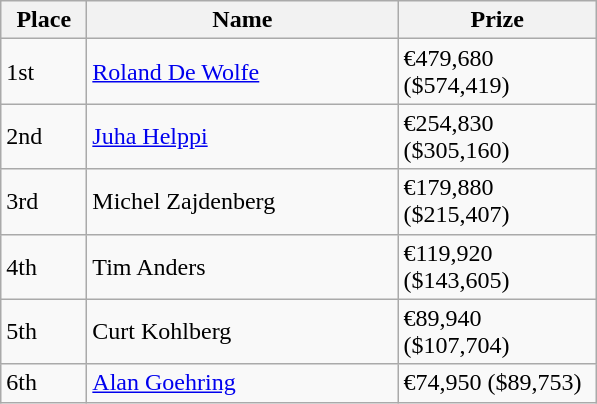<table class="wikitable">
<tr>
<th width="50">Place</th>
<th width="200">Name</th>
<th width="125">Prize</th>
</tr>
<tr>
<td>1st</td>
<td><a href='#'>Roland De Wolfe</a></td>
<td>€479,680 ($574,419)</td>
</tr>
<tr>
<td>2nd</td>
<td><a href='#'>Juha Helppi</a></td>
<td>€254,830 ($305,160)</td>
</tr>
<tr>
<td>3rd</td>
<td>Michel Zajdenberg</td>
<td>€179,880 ($215,407)</td>
</tr>
<tr>
<td>4th</td>
<td>Tim Anders</td>
<td>€119,920 ($143,605)</td>
</tr>
<tr>
<td>5th</td>
<td>Curt Kohlberg</td>
<td>€89,940 ($107,704)</td>
</tr>
<tr>
<td>6th</td>
<td><a href='#'>Alan Goehring</a></td>
<td>€74,950 ($89,753)</td>
</tr>
</table>
